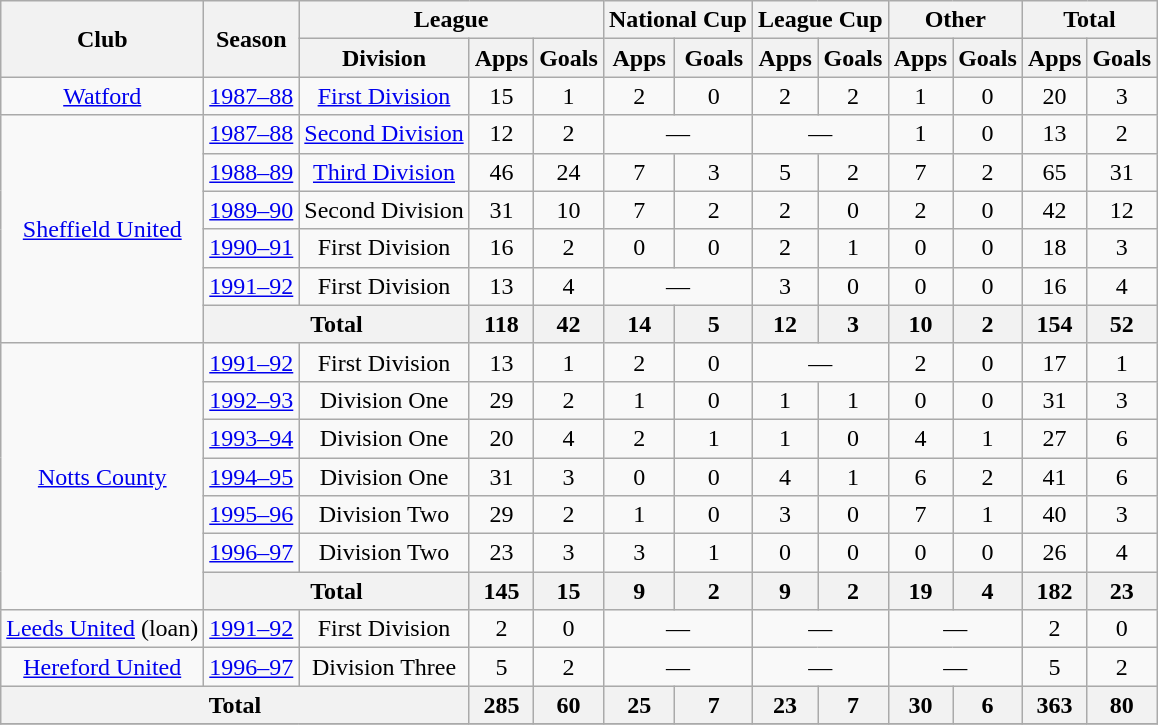<table class=wikitable style="text-align:center">
<tr>
<th rowspan="2">Club</th>
<th rowspan="2">Season</th>
<th colspan="3">League</th>
<th colspan="2">National Cup</th>
<th colspan="2">League Cup</th>
<th colspan="2">Other</th>
<th colspan="2">Total</th>
</tr>
<tr>
<th>Division</th>
<th>Apps</th>
<th>Goals</th>
<th>Apps</th>
<th>Goals</th>
<th>Apps</th>
<th>Goals</th>
<th>Apps</th>
<th>Goals</th>
<th>Apps</th>
<th>Goals</th>
</tr>
<tr>
<td><a href='#'>Watford</a></td>
<td><a href='#'>1987–88</a></td>
<td><a href='#'>First Division</a></td>
<td>15</td>
<td>1</td>
<td>2</td>
<td>0</td>
<td>2</td>
<td>2</td>
<td>1</td>
<td>0</td>
<td>20</td>
<td>3</td>
</tr>
<tr>
<td rowspan="6"><a href='#'>Sheffield United</a></td>
<td><a href='#'>1987–88</a></td>
<td><a href='#'>Second Division</a></td>
<td>12</td>
<td>2</td>
<td colspan="2">—</td>
<td colspan="2">—</td>
<td>1</td>
<td>0</td>
<td>13</td>
<td>2</td>
</tr>
<tr>
<td><a href='#'>1988–89</a></td>
<td><a href='#'>Third Division</a></td>
<td>46</td>
<td>24</td>
<td>7</td>
<td>3</td>
<td>5</td>
<td>2</td>
<td>7</td>
<td>2</td>
<td>65</td>
<td>31</td>
</tr>
<tr>
<td><a href='#'>1989–90</a></td>
<td>Second Division</td>
<td>31</td>
<td>10</td>
<td>7</td>
<td>2</td>
<td>2</td>
<td>0</td>
<td>2</td>
<td>0</td>
<td>42</td>
<td>12</td>
</tr>
<tr>
<td><a href='#'>1990–91</a></td>
<td>First Division</td>
<td>16</td>
<td>2</td>
<td>0</td>
<td>0</td>
<td>2</td>
<td>1</td>
<td>0</td>
<td>0</td>
<td>18</td>
<td>3</td>
</tr>
<tr>
<td><a href='#'>1991–92</a></td>
<td>First Division</td>
<td>13</td>
<td>4</td>
<td colspan="2">—</td>
<td>3</td>
<td>0</td>
<td>0</td>
<td>0</td>
<td>16</td>
<td>4</td>
</tr>
<tr>
<th colspan="2">Total</th>
<th>118</th>
<th>42</th>
<th>14</th>
<th>5</th>
<th>12</th>
<th>3</th>
<th>10</th>
<th>2</th>
<th>154</th>
<th>52</th>
</tr>
<tr>
<td rowspan="7"><a href='#'>Notts County</a></td>
<td><a href='#'>1991–92</a></td>
<td>First Division</td>
<td>13</td>
<td>1</td>
<td>2</td>
<td>0</td>
<td colspan="2">—</td>
<td>2</td>
<td>0</td>
<td>17</td>
<td>1</td>
</tr>
<tr>
<td><a href='#'>1992–93</a></td>
<td>Division One</td>
<td>29</td>
<td>2</td>
<td>1</td>
<td>0</td>
<td>1</td>
<td>1</td>
<td>0</td>
<td>0</td>
<td>31</td>
<td>3</td>
</tr>
<tr>
<td><a href='#'>1993–94</a></td>
<td>Division One</td>
<td>20</td>
<td>4</td>
<td>2</td>
<td>1</td>
<td>1</td>
<td>0</td>
<td>4</td>
<td>1</td>
<td>27</td>
<td>6</td>
</tr>
<tr>
<td><a href='#'>1994–95</a></td>
<td>Division One</td>
<td>31</td>
<td>3</td>
<td>0</td>
<td>0</td>
<td>4</td>
<td>1</td>
<td>6</td>
<td>2</td>
<td>41</td>
<td>6</td>
</tr>
<tr>
<td><a href='#'>1995–96</a></td>
<td>Division Two</td>
<td>29</td>
<td>2</td>
<td>1</td>
<td>0</td>
<td>3</td>
<td>0</td>
<td>7</td>
<td>1</td>
<td>40</td>
<td>3</td>
</tr>
<tr>
<td><a href='#'>1996–97</a></td>
<td>Division Two</td>
<td>23</td>
<td>3</td>
<td>3</td>
<td>1</td>
<td>0</td>
<td>0</td>
<td>0</td>
<td>0</td>
<td>26</td>
<td>4</td>
</tr>
<tr>
<th colspan="2">Total</th>
<th>145</th>
<th>15</th>
<th>9</th>
<th>2</th>
<th>9</th>
<th>2</th>
<th>19</th>
<th>4</th>
<th>182</th>
<th>23</th>
</tr>
<tr>
<td><a href='#'>Leeds United</a> (loan)</td>
<td><a href='#'>1991–92</a></td>
<td>First Division</td>
<td>2</td>
<td>0</td>
<td colspan="2">—</td>
<td colspan="2">—</td>
<td colspan="2">—</td>
<td>2</td>
<td>0</td>
</tr>
<tr>
<td><a href='#'>Hereford United</a></td>
<td><a href='#'>1996–97</a></td>
<td>Division Three</td>
<td>5</td>
<td>2</td>
<td colspan="2">—</td>
<td colspan="2">—</td>
<td colspan="2">—</td>
<td>5</td>
<td>2</td>
</tr>
<tr>
<th colspan="3">Total</th>
<th>285</th>
<th>60</th>
<th>25</th>
<th>7</th>
<th>23</th>
<th>7</th>
<th>30</th>
<th>6</th>
<th>363</th>
<th>80</th>
</tr>
<tr>
</tr>
</table>
